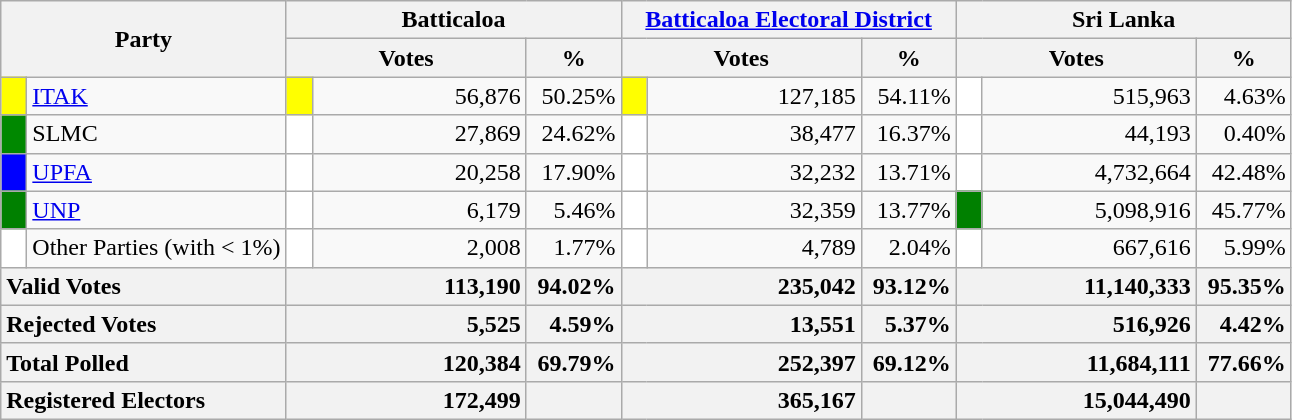<table class="wikitable">
<tr>
<th colspan="2" width="144px"rowspan="2">Party</th>
<th colspan="3" width="216px">Batticaloa</th>
<th colspan="3" width="216px"><a href='#'>Batticaloa Electoral District</a></th>
<th colspan="3" width="216px">Sri Lanka</th>
</tr>
<tr>
<th colspan="2" width="144px">Votes</th>
<th>%</th>
<th colspan="2" width="144px">Votes</th>
<th>%</th>
<th colspan="2" width="144px">Votes</th>
<th>%</th>
</tr>
<tr>
<td style="background-color:yellow;" width="10px"></td>
<td style="text-align:left;"><a href='#'>ITAK</a></td>
<td style="background-color:yellow;" width="10px"></td>
<td style="text-align:right;">56,876</td>
<td style="text-align:right;">50.25%</td>
<td style="background-color:yellow;" width="10px"></td>
<td style="text-align:right;">127,185</td>
<td style="text-align:right;">54.11%</td>
<td style="background-color:white;" width="10px"></td>
<td style="text-align:right;">515,963</td>
<td style="text-align:right;">4.63%</td>
</tr>
<tr>
<td style="background-color:#008800;" width="10px"></td>
<td style="text-align:left;">SLMC</td>
<td style="background-color:white;" width="10px"></td>
<td style="text-align:right;">27,869</td>
<td style="text-align:right;">24.62%</td>
<td style="background-color:white;" width="10px"></td>
<td style="text-align:right;">38,477</td>
<td style="text-align:right;">16.37%</td>
<td style="background-color:white;" width="10px"></td>
<td style="text-align:right;">44,193</td>
<td style="text-align:right;">0.40%</td>
</tr>
<tr>
<td style="background-color:blue;" width="10px"></td>
<td style="text-align:left;"><a href='#'>UPFA</a></td>
<td style="background-color:white;" width="10px"></td>
<td style="text-align:right;">20,258</td>
<td style="text-align:right;">17.90%</td>
<td style="background-color:white;" width="10px"></td>
<td style="text-align:right;">32,232</td>
<td style="text-align:right;">13.71%</td>
<td style="background-color:white;" width="10px"></td>
<td style="text-align:right;">4,732,664</td>
<td style="text-align:right;">42.48%</td>
</tr>
<tr>
<td style="background-color:green;" width="10px"></td>
<td style="text-align:left;"><a href='#'>UNP</a></td>
<td style="background-color:white;" width="10px"></td>
<td style="text-align:right;">6,179</td>
<td style="text-align:right;">5.46%</td>
<td style="background-color:white;" width="10px"></td>
<td style="text-align:right;">32,359</td>
<td style="text-align:right;">13.77%</td>
<td style="background-color:green;" width="10px"></td>
<td style="text-align:right;">5,098,916</td>
<td style="text-align:right;">45.77%</td>
</tr>
<tr>
<td style="background-color:white;" width="10px"></td>
<td style="text-align:left;">Other Parties (with < 1%)</td>
<td style="background-color:white;" width="10px"></td>
<td style="text-align:right;">2,008</td>
<td style="text-align:right;">1.77%</td>
<td style="background-color:white;" width="10px"></td>
<td style="text-align:right;">4,789</td>
<td style="text-align:right;">2.04%</td>
<td style="background-color:white;" width="10px"></td>
<td style="text-align:right;">667,616</td>
<td style="text-align:right;">5.99%</td>
</tr>
<tr>
<th colspan="2" width="144px"style="text-align:left;">Valid Votes</th>
<th style="text-align:right;"colspan="2" width="144px">113,190</th>
<th style="text-align:right;">94.02%</th>
<th style="text-align:right;"colspan="2" width="144px">235,042</th>
<th style="text-align:right;">93.12%</th>
<th style="text-align:right;"colspan="2" width="144px">11,140,333</th>
<th style="text-align:right;">95.35%</th>
</tr>
<tr>
<th colspan="2" width="144px"style="text-align:left;">Rejected Votes</th>
<th style="text-align:right;"colspan="2" width="144px">5,525</th>
<th style="text-align:right;">4.59%</th>
<th style="text-align:right;"colspan="2" width="144px">13,551</th>
<th style="text-align:right;">5.37%</th>
<th style="text-align:right;"colspan="2" width="144px">516,926</th>
<th style="text-align:right;">4.42%</th>
</tr>
<tr>
<th colspan="2" width="144px"style="text-align:left;">Total Polled</th>
<th style="text-align:right;"colspan="2" width="144px">120,384</th>
<th style="text-align:right;">69.79%</th>
<th style="text-align:right;"colspan="2" width="144px">252,397</th>
<th style="text-align:right;">69.12%</th>
<th style="text-align:right;"colspan="2" width="144px">11,684,111</th>
<th style="text-align:right;">77.66%</th>
</tr>
<tr>
<th colspan="2" width="144px"style="text-align:left;">Registered Electors</th>
<th style="text-align:right;"colspan="2" width="144px">172,499</th>
<th></th>
<th style="text-align:right;"colspan="2" width="144px">365,167</th>
<th></th>
<th style="text-align:right;"colspan="2" width="144px">15,044,490</th>
<th></th>
</tr>
</table>
